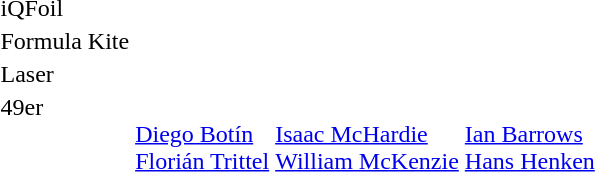<table>
<tr>
<td>iQFoil<br></td>
<td></td>
<td></td>
<td></td>
</tr>
<tr>
<td>Formula Kite<br></td>
<td></td>
<td></td>
<td></td>
</tr>
<tr>
<td>Laser<br></td>
<td></td>
<td></td>
<td></td>
</tr>
<tr valign=top>
<td>49er<br></td>
<td><br><a href='#'>Diego Botín</a><br><a href='#'>Florián Trittel</a></td>
<td><br><a href='#'>Isaac McHardie</a><br><a href='#'>William McKenzie</a></td>
<td><br><a href='#'>Ian Barrows</a><br><a href='#'>Hans Henken</a></td>
</tr>
</table>
